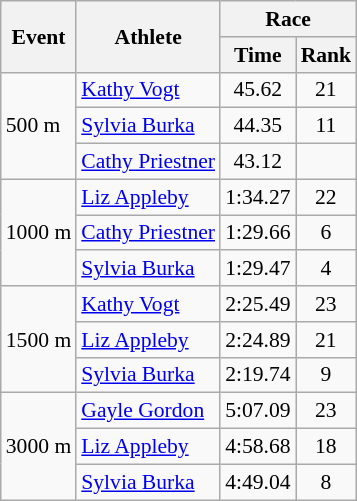<table class="wikitable" border="1" style="font-size:90%">
<tr>
<th rowspan=2>Event</th>
<th rowspan=2>Athlete</th>
<th colspan=2>Race</th>
</tr>
<tr>
<th>Time</th>
<th>Rank</th>
</tr>
<tr>
<td rowspan=3>500 m</td>
<td><a href='#'>Kathy Vogt</a></td>
<td align=center>45.62</td>
<td align=center>21</td>
</tr>
<tr>
<td><a href='#'>Sylvia Burka</a></td>
<td align=center>44.35</td>
<td align=center>11</td>
</tr>
<tr>
<td><a href='#'>Cathy Priestner</a></td>
<td align=center>43.12</td>
<td align=center></td>
</tr>
<tr>
<td rowspan=3>1000 m</td>
<td><a href='#'>Liz Appleby</a></td>
<td align=center>1:34.27</td>
<td align=center>22</td>
</tr>
<tr>
<td><a href='#'>Cathy Priestner</a></td>
<td align=center>1:29.66</td>
<td align=center>6</td>
</tr>
<tr>
<td><a href='#'>Sylvia Burka</a></td>
<td align=center>1:29.47</td>
<td align=center>4</td>
</tr>
<tr>
<td rowspan=3>1500 m</td>
<td><a href='#'>Kathy Vogt</a></td>
<td align=center>2:25.49</td>
<td align=center>23</td>
</tr>
<tr>
<td><a href='#'>Liz Appleby</a></td>
<td align=center>2:24.89</td>
<td align=center>21</td>
</tr>
<tr>
<td><a href='#'>Sylvia Burka</a></td>
<td align=center>2:19.74</td>
<td align=center>9</td>
</tr>
<tr>
<td rowspan=3>3000 m</td>
<td><a href='#'>Gayle Gordon</a></td>
<td align=center>5:07.09</td>
<td align=center>23</td>
</tr>
<tr>
<td><a href='#'>Liz Appleby</a></td>
<td align=center>4:58.68</td>
<td align=center>18</td>
</tr>
<tr>
<td><a href='#'>Sylvia Burka</a></td>
<td align=center>4:49.04</td>
<td align=center>8</td>
</tr>
</table>
